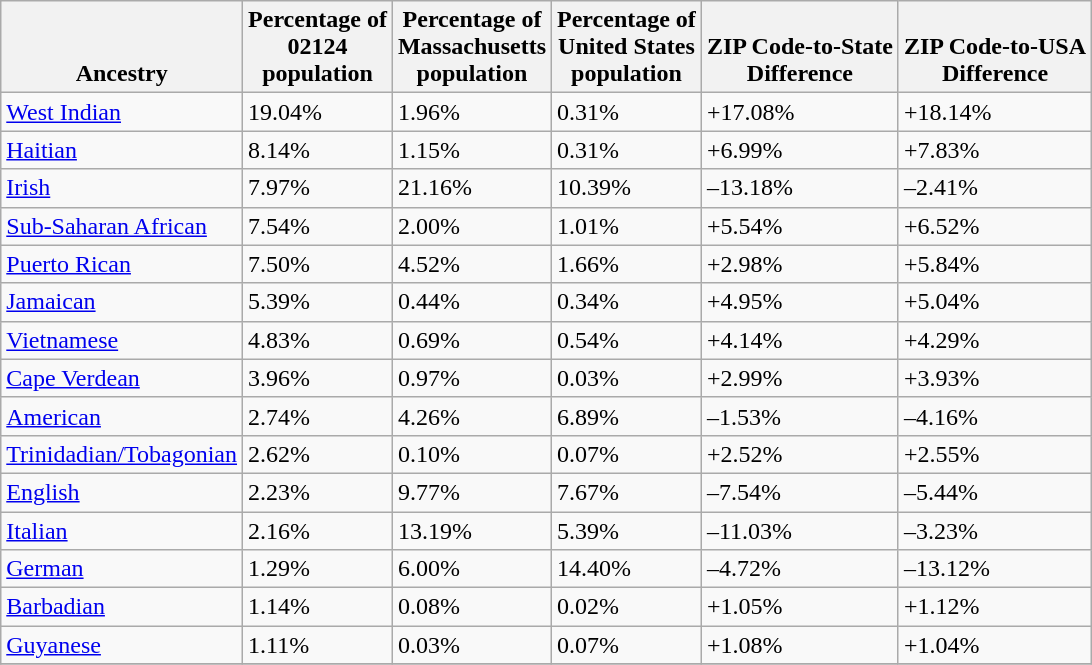<table class="wikitable sortable">
<tr valign=bottom>
<th>Ancestry</th>
<th>Percentage of<br>02124<br>population</th>
<th>Percentage of<br>Massachusetts<br>population</th>
<th>Percentage of<br>United States<br>population</th>
<th>ZIP Code-to-State<br>Difference</th>
<th>ZIP Code-to-USA<br>Difference</th>
</tr>
<tr>
<td><a href='#'>West Indian</a></td>
<td>19.04%</td>
<td>1.96%</td>
<td>0.31%</td>
<td>+17.08%</td>
<td>+18.14%</td>
</tr>
<tr>
<td><a href='#'>Haitian</a></td>
<td>8.14%</td>
<td>1.15%</td>
<td>0.31%</td>
<td>+6.99%</td>
<td>+7.83%</td>
</tr>
<tr>
<td><a href='#'>Irish</a></td>
<td>7.97%</td>
<td>21.16%</td>
<td>10.39%</td>
<td>–13.18%</td>
<td>–2.41%</td>
</tr>
<tr>
<td><a href='#'>Sub-Saharan African</a></td>
<td>7.54%</td>
<td>2.00%</td>
<td>1.01%</td>
<td>+5.54%</td>
<td>+6.52%</td>
</tr>
<tr>
<td><a href='#'>Puerto Rican</a></td>
<td>7.50%</td>
<td>4.52%</td>
<td>1.66%</td>
<td>+2.98%</td>
<td>+5.84%</td>
</tr>
<tr>
<td><a href='#'>Jamaican</a></td>
<td>5.39%</td>
<td>0.44%</td>
<td>0.34%</td>
<td>+4.95%</td>
<td>+5.04%</td>
</tr>
<tr>
<td><a href='#'>Vietnamese</a></td>
<td>4.83%</td>
<td>0.69%</td>
<td>0.54%</td>
<td>+4.14%</td>
<td>+4.29%</td>
</tr>
<tr>
<td><a href='#'>Cape Verdean</a></td>
<td>3.96%</td>
<td>0.97%</td>
<td>0.03%</td>
<td>+2.99%</td>
<td>+3.93%</td>
</tr>
<tr>
<td><a href='#'>American</a></td>
<td>2.74%</td>
<td>4.26%</td>
<td>6.89%</td>
<td>–1.53%</td>
<td>–4.16%</td>
</tr>
<tr>
<td><a href='#'>Trinidadian/Tobagonian</a></td>
<td>2.62%</td>
<td>0.10%</td>
<td>0.07%</td>
<td>+2.52%</td>
<td>+2.55%</td>
</tr>
<tr>
<td><a href='#'>English</a></td>
<td>2.23%</td>
<td>9.77%</td>
<td>7.67%</td>
<td>–7.54%</td>
<td>–5.44%</td>
</tr>
<tr>
<td><a href='#'>Italian</a></td>
<td>2.16%</td>
<td>13.19%</td>
<td>5.39%</td>
<td>–11.03%</td>
<td>–3.23%</td>
</tr>
<tr>
<td><a href='#'>German</a></td>
<td>1.29%</td>
<td>6.00%</td>
<td>14.40%</td>
<td>–4.72%</td>
<td>–13.12%</td>
</tr>
<tr>
<td><a href='#'>Barbadian</a></td>
<td>1.14%</td>
<td>0.08%</td>
<td>0.02%</td>
<td>+1.05%</td>
<td>+1.12%</td>
</tr>
<tr>
<td><a href='#'>Guyanese</a></td>
<td>1.11%</td>
<td>0.03%</td>
<td>0.07%</td>
<td>+1.08%</td>
<td>+1.04%</td>
</tr>
<tr>
</tr>
</table>
